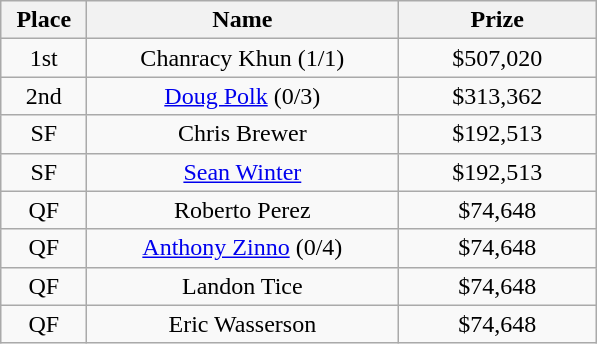<table class="wikitable">
<tr>
<th width="50">Place</th>
<th width="200">Name</th>
<th width="125">Prize</th>
</tr>
<tr>
<td align = "center">1st</td>
<td align = "center"> Chanracy Khun (1/1)</td>
<td align = "center">$507,020</td>
</tr>
<tr>
<td align = "center">2nd</td>
<td align = "center"> <a href='#'>Doug Polk</a> (0/3)</td>
<td align = "center">$313,362</td>
</tr>
<tr>
<td align = "center">SF</td>
<td align = "center"> Chris Brewer</td>
<td align = "center">$192,513</td>
</tr>
<tr>
<td align = "center">SF</td>
<td align = "center"> <a href='#'>Sean Winter</a></td>
<td align = "center">$192,513</td>
</tr>
<tr>
<td align = "center">QF</td>
<td align = "center"> Roberto Perez</td>
<td align = "center">$74,648</td>
</tr>
<tr>
<td align = "center">QF</td>
<td align = "center"> <a href='#'>Anthony Zinno</a> (0/4)</td>
<td align = "center">$74,648</td>
</tr>
<tr>
<td align = "center">QF</td>
<td align = "center"> Landon Tice</td>
<td align = "center">$74,648</td>
</tr>
<tr>
<td align = "center">QF</td>
<td align = "center"> Eric Wasserson</td>
<td align = "center">$74,648</td>
</tr>
</table>
